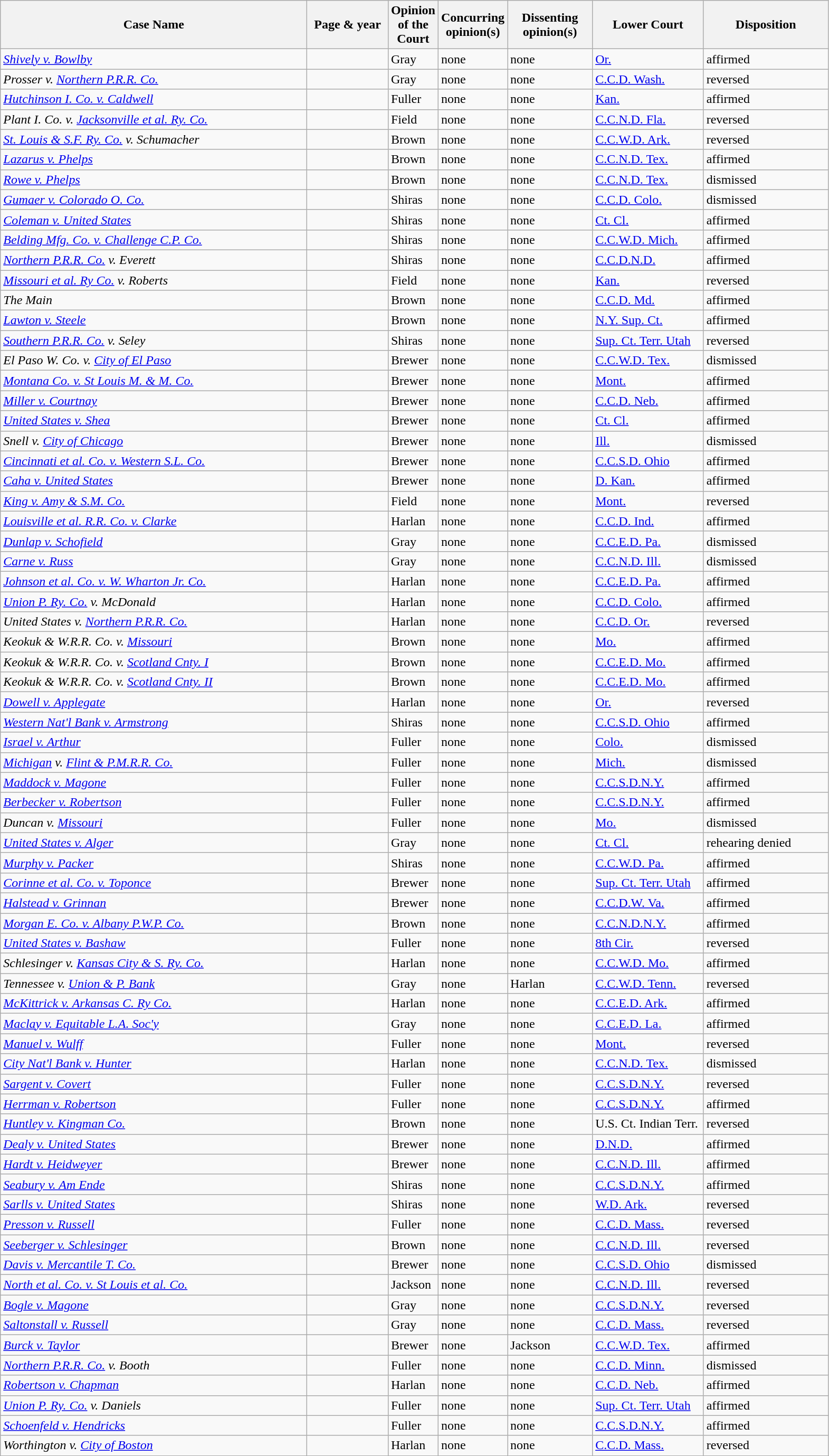<table class="wikitable sortable">
<tr>
<th scope="col" style="width: 380px;">Case Name</th>
<th scope="col" style="width: 95px;">Page & year</th>
<th scope="col" style="width: 10px;">Opinion of the Court</th>
<th scope="col" style="width: 10px;">Concurring opinion(s)</th>
<th scope="col" style="width: 100px;">Dissenting opinion(s)</th>
<th scope="col" style="width: 133px;">Lower Court</th>
<th scope="col" style="width: 150px;">Disposition</th>
</tr>
<tr>
<td><em><a href='#'>Shively v. Bowlby</a></em></td>
<td align="right"></td>
<td>Gray</td>
<td>none</td>
<td>none</td>
<td><a href='#'>Or.</a></td>
<td>affirmed</td>
</tr>
<tr>
<td><em>Prosser v. <a href='#'>Northern P.R.R. Co.</a></em></td>
<td align="right"></td>
<td>Gray</td>
<td>none</td>
<td>none</td>
<td><a href='#'>C.C.D. Wash.</a></td>
<td>reversed</td>
</tr>
<tr>
<td><em><a href='#'>Hutchinson I. Co. v. Caldwell</a></em></td>
<td align="right"></td>
<td>Fuller</td>
<td>none</td>
<td>none</td>
<td><a href='#'>Kan.</a></td>
<td>affirmed</td>
</tr>
<tr>
<td><em>Plant I. Co. v. <a href='#'>Jacksonville et al. Ry. Co.</a></em></td>
<td align="right"></td>
<td>Field</td>
<td>none</td>
<td>none</td>
<td><a href='#'>C.C.N.D. Fla.</a></td>
<td>reversed</td>
</tr>
<tr>
<td><em><a href='#'>St. Louis & S.F. Ry. Co.</a> v. Schumacher</em></td>
<td align="right"></td>
<td>Brown</td>
<td>none</td>
<td>none</td>
<td><a href='#'>C.C.W.D. Ark.</a></td>
<td>reversed</td>
</tr>
<tr>
<td><em><a href='#'>Lazarus v. Phelps</a></em></td>
<td align="right"></td>
<td>Brown</td>
<td>none</td>
<td>none</td>
<td><a href='#'>C.C.N.D. Tex.</a></td>
<td>affirmed</td>
</tr>
<tr>
<td><em><a href='#'>Rowe v. Phelps</a></em></td>
<td align="right"></td>
<td>Brown</td>
<td>none</td>
<td>none</td>
<td><a href='#'>C.C.N.D. Tex.</a></td>
<td>dismissed</td>
</tr>
<tr>
<td><em><a href='#'>Gumaer v. Colorado O. Co.</a></em></td>
<td align="right"></td>
<td>Shiras</td>
<td>none</td>
<td>none</td>
<td><a href='#'>C.C.D. Colo.</a></td>
<td>dismissed</td>
</tr>
<tr>
<td><em><a href='#'>Coleman v. United States</a></em></td>
<td align="right"></td>
<td>Shiras</td>
<td>none</td>
<td>none</td>
<td><a href='#'>Ct. Cl.</a></td>
<td>affirmed</td>
</tr>
<tr>
<td><em><a href='#'>Belding Mfg. Co. v. Challenge C.P. Co.</a></em></td>
<td align="right"></td>
<td>Shiras</td>
<td>none</td>
<td>none</td>
<td><a href='#'>C.C.W.D. Mich.</a></td>
<td>affirmed</td>
</tr>
<tr>
<td><em><a href='#'>Northern P.R.R. Co.</a> v. Everett</em></td>
<td align="right"></td>
<td>Shiras</td>
<td>none</td>
<td>none</td>
<td><a href='#'>C.C.D.N.D.</a></td>
<td>affirmed</td>
</tr>
<tr>
<td><em><a href='#'>Missouri et al. Ry Co.</a> v. Roberts</em></td>
<td align="right"></td>
<td>Field</td>
<td>none</td>
<td>none</td>
<td><a href='#'>Kan.</a></td>
<td>reversed</td>
</tr>
<tr>
<td><em>The Main</em></td>
<td align="right"></td>
<td>Brown</td>
<td>none</td>
<td>none</td>
<td><a href='#'>C.C.D. Md.</a></td>
<td>affirmed</td>
</tr>
<tr>
<td><em><a href='#'>Lawton v. Steele</a></em></td>
<td align="right"></td>
<td>Brown</td>
<td>none</td>
<td>none</td>
<td><a href='#'>N.Y. Sup. Ct.</a></td>
<td>affirmed</td>
</tr>
<tr>
<td><em><a href='#'>Southern P.R.R. Co.</a> v. Seley</em></td>
<td align="right"></td>
<td>Shiras</td>
<td>none</td>
<td>none</td>
<td><a href='#'>Sup. Ct. Terr. Utah</a></td>
<td>reversed</td>
</tr>
<tr>
<td><em>El Paso W. Co. v. <a href='#'>City of El Paso</a></em></td>
<td align="right"></td>
<td>Brewer</td>
<td>none</td>
<td>none</td>
<td><a href='#'>C.C.W.D. Tex.</a></td>
<td>dismissed</td>
</tr>
<tr>
<td><em><a href='#'>Montana Co. v. St Louis M. & M. Co.</a></em></td>
<td align="right"></td>
<td>Brewer</td>
<td>none</td>
<td>none</td>
<td><a href='#'>Mont.</a></td>
<td>affirmed</td>
</tr>
<tr>
<td><em><a href='#'>Miller v. Courtnay</a></em></td>
<td align="right"></td>
<td>Brewer</td>
<td>none</td>
<td>none</td>
<td><a href='#'>C.C.D. Neb.</a></td>
<td>affirmed</td>
</tr>
<tr>
<td><em><a href='#'>United States v. Shea</a></em></td>
<td align="right"></td>
<td>Brewer</td>
<td>none</td>
<td>none</td>
<td><a href='#'>Ct. Cl.</a></td>
<td>affirmed</td>
</tr>
<tr>
<td><em>Snell v. <a href='#'>City of Chicago</a></em></td>
<td align="right"></td>
<td>Brewer</td>
<td>none</td>
<td>none</td>
<td><a href='#'>Ill.</a></td>
<td>dismissed</td>
</tr>
<tr>
<td><em><a href='#'>Cincinnati et al. Co. v. Western S.L. Co.</a></em></td>
<td align="right"></td>
<td>Brewer</td>
<td>none</td>
<td>none</td>
<td><a href='#'>C.C.S.D. Ohio</a></td>
<td>affirmed</td>
</tr>
<tr>
<td><em><a href='#'>Caha v. United States</a></em></td>
<td align="right"></td>
<td>Brewer</td>
<td>none</td>
<td>none</td>
<td><a href='#'>D. Kan.</a></td>
<td>affirmed</td>
</tr>
<tr>
<td><em><a href='#'>King v. Amy & S.M. Co.</a></em></td>
<td align="right"></td>
<td>Field</td>
<td>none</td>
<td>none</td>
<td><a href='#'>Mont.</a></td>
<td>reversed</td>
</tr>
<tr>
<td><em><a href='#'>Louisville et al. R.R. Co. v. Clarke</a></em></td>
<td align="right"></td>
<td>Harlan</td>
<td>none</td>
<td>none</td>
<td><a href='#'>C.C.D. Ind.</a></td>
<td>affirmed</td>
</tr>
<tr>
<td><em><a href='#'>Dunlap v. Schofield</a></em></td>
<td align="right"></td>
<td>Gray</td>
<td>none</td>
<td>none</td>
<td><a href='#'>C.C.E.D. Pa.</a></td>
<td>dismissed</td>
</tr>
<tr>
<td><em><a href='#'>Carne v. Russ</a></em></td>
<td align="right"></td>
<td>Gray</td>
<td>none</td>
<td>none</td>
<td><a href='#'>C.C.N.D. Ill.</a></td>
<td>dismissed</td>
</tr>
<tr>
<td><em><a href='#'>Johnson et al. Co. v. W. Wharton Jr. Co.</a></em></td>
<td align="right"></td>
<td>Harlan</td>
<td>none</td>
<td>none</td>
<td><a href='#'>C.C.E.D. Pa.</a></td>
<td>affirmed</td>
</tr>
<tr>
<td><em><a href='#'>Union P. Ry. Co.</a> v. McDonald</em></td>
<td align="right"></td>
<td>Harlan</td>
<td>none</td>
<td>none</td>
<td><a href='#'>C.C.D. Colo.</a></td>
<td>affirmed</td>
</tr>
<tr>
<td><em>United States v. <a href='#'>Northern P.R.R. Co.</a></em></td>
<td align="right"></td>
<td>Harlan</td>
<td>none</td>
<td>none</td>
<td><a href='#'>C.C.D. Or.</a></td>
<td>reversed</td>
</tr>
<tr>
<td><em>Keokuk & W.R.R. Co. v. <a href='#'>Missouri</a></em></td>
<td align="right"></td>
<td>Brown</td>
<td>none</td>
<td>none</td>
<td><a href='#'>Mo.</a></td>
<td>affirmed</td>
</tr>
<tr>
<td><em>Keokuk & W.R.R. Co. v. <a href='#'>Scotland Cnty. I</a></em></td>
<td align="right"></td>
<td>Brown</td>
<td>none</td>
<td>none</td>
<td><a href='#'>C.C.E.D. Mo.</a></td>
<td>affirmed</td>
</tr>
<tr>
<td><em>Keokuk & W.R.R. Co. v. <a href='#'>Scotland Cnty. II</a></em></td>
<td align="right"></td>
<td>Brown</td>
<td>none</td>
<td>none</td>
<td><a href='#'>C.C.E.D. Mo.</a></td>
<td>affirmed</td>
</tr>
<tr>
<td><em><a href='#'>Dowell v. Applegate</a></em></td>
<td align="right"></td>
<td>Harlan</td>
<td>none</td>
<td>none</td>
<td><a href='#'>Or.</a></td>
<td>reversed</td>
</tr>
<tr>
<td><em><a href='#'>Western Nat'l Bank v. Armstrong</a></em></td>
<td align="right"></td>
<td>Shiras</td>
<td>none</td>
<td>none</td>
<td><a href='#'>C.C.S.D. Ohio</a></td>
<td>affirmed</td>
</tr>
<tr>
<td><em><a href='#'>Israel v. Arthur</a></em></td>
<td align="right"></td>
<td>Fuller</td>
<td>none</td>
<td>none</td>
<td><a href='#'>Colo.</a></td>
<td>dismissed</td>
</tr>
<tr>
<td><em><a href='#'>Michigan</a> v. <a href='#'>Flint & P.M.R.R. Co.</a></em></td>
<td align="right"></td>
<td>Fuller</td>
<td>none</td>
<td>none</td>
<td><a href='#'>Mich.</a></td>
<td>dismissed</td>
</tr>
<tr>
<td><em><a href='#'>Maddock v. Magone</a></em></td>
<td align="right"></td>
<td>Fuller</td>
<td>none</td>
<td>none</td>
<td><a href='#'>C.C.S.D.N.Y.</a></td>
<td>affirmed</td>
</tr>
<tr>
<td><em><a href='#'>Berbecker v. Robertson</a></em></td>
<td align="right"></td>
<td>Fuller</td>
<td>none</td>
<td>none</td>
<td><a href='#'>C.C.S.D.N.Y.</a></td>
<td>affirmed</td>
</tr>
<tr>
<td><em>Duncan v. <a href='#'>Missouri</a></em></td>
<td align="right"></td>
<td>Fuller</td>
<td>none</td>
<td>none</td>
<td><a href='#'>Mo.</a></td>
<td>dismissed</td>
</tr>
<tr>
<td><em><a href='#'>United States v. Alger</a></em></td>
<td align="right"></td>
<td>Gray</td>
<td>none</td>
<td>none</td>
<td><a href='#'>Ct. Cl.</a></td>
<td>rehearing denied</td>
</tr>
<tr>
<td><em><a href='#'>Murphy v. Packer</a></em></td>
<td align="right"></td>
<td>Shiras</td>
<td>none</td>
<td>none</td>
<td><a href='#'>C.C.W.D. Pa.</a></td>
<td>affirmed</td>
</tr>
<tr>
<td><em><a href='#'>Corinne et al. Co. v. Toponce</a></em></td>
<td align="right"></td>
<td>Brewer</td>
<td>none</td>
<td>none</td>
<td><a href='#'>Sup. Ct. Terr. Utah</a></td>
<td>affirmed</td>
</tr>
<tr>
<td><em><a href='#'>Halstead v. Grinnan</a></em></td>
<td align="right"></td>
<td>Brewer</td>
<td>none</td>
<td>none</td>
<td><a href='#'>C.C.D.W. Va.</a></td>
<td>affirmed</td>
</tr>
<tr>
<td><em><a href='#'>Morgan E. Co. v. Albany P.W.P. Co.</a></em></td>
<td align="right"></td>
<td>Brown</td>
<td>none</td>
<td>none</td>
<td><a href='#'>C.C.N.D.N.Y.</a></td>
<td>affirmed</td>
</tr>
<tr>
<td><em><a href='#'>United States v. Bashaw</a></em></td>
<td align="right"></td>
<td>Fuller</td>
<td>none</td>
<td>none</td>
<td><a href='#'>8th Cir.</a></td>
<td>reversed</td>
</tr>
<tr>
<td><em>Schlesinger v. <a href='#'>Kansas City & S. Ry. Co.</a></em></td>
<td align="right"></td>
<td>Harlan</td>
<td>none</td>
<td>none</td>
<td><a href='#'>C.C.W.D. Mo.</a></td>
<td>affirmed</td>
</tr>
<tr>
<td><em>Tennessee v. <a href='#'>Union & P. Bank</a></em></td>
<td align="right"></td>
<td>Gray</td>
<td>none</td>
<td>Harlan</td>
<td><a href='#'>C.C.W.D. Tenn.</a></td>
<td>reversed</td>
</tr>
<tr>
<td><em><a href='#'>McKittrick v. Arkansas C. Ry Co.</a></em></td>
<td align="right"></td>
<td>Harlan</td>
<td>none</td>
<td>none</td>
<td><a href='#'>C.C.E.D. Ark.</a></td>
<td>affirmed</td>
</tr>
<tr>
<td><em><a href='#'>Maclay v. Equitable L.A. Soc'y</a></em></td>
<td align="right"></td>
<td>Gray</td>
<td>none</td>
<td>none</td>
<td><a href='#'>C.C.E.D. La.</a></td>
<td>affirmed</td>
</tr>
<tr>
<td><em><a href='#'>Manuel v. Wulff</a></em></td>
<td align="right"></td>
<td>Fuller</td>
<td>none</td>
<td>none</td>
<td><a href='#'>Mont.</a></td>
<td>reversed</td>
</tr>
<tr>
<td><em><a href='#'>City Nat'l Bank v. Hunter</a></em></td>
<td align="right"></td>
<td>Harlan</td>
<td>none</td>
<td>none</td>
<td><a href='#'>C.C.N.D. Tex.</a></td>
<td>dismissed</td>
</tr>
<tr>
<td><em><a href='#'>Sargent v. Covert</a></em></td>
<td align="right"></td>
<td>Fuller</td>
<td>none</td>
<td>none</td>
<td><a href='#'>C.C.S.D.N.Y.</a></td>
<td>reversed</td>
</tr>
<tr>
<td><em><a href='#'>Herrman v. Robertson</a></em></td>
<td align="right"></td>
<td>Fuller</td>
<td>none</td>
<td>none</td>
<td><a href='#'>C.C.S.D.N.Y.</a></td>
<td>affirmed</td>
</tr>
<tr>
<td><em><a href='#'>Huntley v. Kingman Co.</a></em></td>
<td align="right"></td>
<td>Brown</td>
<td>none</td>
<td>none</td>
<td>U.S. Ct. Indian Terr.</td>
<td>reversed</td>
</tr>
<tr>
<td><em><a href='#'>Dealy v. United States</a></em></td>
<td align="right"></td>
<td>Brewer</td>
<td>none</td>
<td>none</td>
<td><a href='#'>D.N.D.</a></td>
<td>affirmed</td>
</tr>
<tr>
<td><em><a href='#'>Hardt v. Heidweyer</a></em></td>
<td align="right"></td>
<td>Brewer</td>
<td>none</td>
<td>none</td>
<td><a href='#'>C.C.N.D. Ill.</a></td>
<td>affirmed</td>
</tr>
<tr>
<td><em><a href='#'>Seabury v. Am Ende</a></em></td>
<td align="right"></td>
<td>Shiras</td>
<td>none</td>
<td>none</td>
<td><a href='#'>C.C.S.D.N.Y.</a></td>
<td>affirmed</td>
</tr>
<tr>
<td><em><a href='#'>Sarlls v. United States</a></em></td>
<td align="right"></td>
<td>Shiras</td>
<td>none</td>
<td>none</td>
<td><a href='#'>W.D. Ark.</a></td>
<td>reversed</td>
</tr>
<tr>
<td><em><a href='#'>Presson v. Russell</a></em></td>
<td align="right"></td>
<td>Fuller</td>
<td>none</td>
<td>none</td>
<td><a href='#'>C.C.D. Mass.</a></td>
<td>reversed</td>
</tr>
<tr>
<td><em><a href='#'>Seeberger v. Schlesinger</a></em></td>
<td align="right"></td>
<td>Brown</td>
<td>none</td>
<td>none</td>
<td><a href='#'>C.C.N.D. Ill.</a></td>
<td>reversed</td>
</tr>
<tr>
<td><em><a href='#'>Davis v. Mercantile T. Co.</a></em></td>
<td align="right"></td>
<td>Brewer</td>
<td>none</td>
<td>none</td>
<td><a href='#'>C.C.S.D. Ohio</a></td>
<td>dismissed</td>
</tr>
<tr>
<td><em><a href='#'>North et al. Co. v. St Louis et al. Co.</a></em></td>
<td align="right"></td>
<td>Jackson</td>
<td>none</td>
<td>none</td>
<td><a href='#'>C.C.N.D. Ill.</a></td>
<td>reversed</td>
</tr>
<tr>
<td><em><a href='#'>Bogle v. Magone</a></em></td>
<td align="right"></td>
<td>Gray</td>
<td>none</td>
<td>none</td>
<td><a href='#'>C.C.S.D.N.Y.</a></td>
<td>reversed</td>
</tr>
<tr>
<td><em><a href='#'>Saltonstall v. Russell</a></em></td>
<td align="right"></td>
<td>Gray</td>
<td>none</td>
<td>none</td>
<td><a href='#'>C.C.D. Mass.</a></td>
<td>reversed</td>
</tr>
<tr>
<td><em><a href='#'>Burck v. Taylor</a></em></td>
<td align="right"></td>
<td>Brewer</td>
<td>none</td>
<td>Jackson</td>
<td><a href='#'>C.C.W.D. Tex.</a></td>
<td>affirmed</td>
</tr>
<tr>
<td><em><a href='#'>Northern P.R.R. Co.</a> v. Booth</em></td>
<td align="right"></td>
<td>Fuller</td>
<td>none</td>
<td>none</td>
<td><a href='#'>C.C.D. Minn.</a></td>
<td>dismissed</td>
</tr>
<tr>
<td><em><a href='#'>Robertson v. Chapman</a></em></td>
<td align="right"></td>
<td>Harlan</td>
<td>none</td>
<td>none</td>
<td><a href='#'>C.C.D. Neb.</a></td>
<td>affirmed</td>
</tr>
<tr>
<td><em><a href='#'>Union P. Ry. Co.</a> v. Daniels</em></td>
<td align="right"></td>
<td>Fuller</td>
<td>none</td>
<td>none</td>
<td><a href='#'>Sup. Ct. Terr. Utah</a></td>
<td>affirmed</td>
</tr>
<tr>
<td><em><a href='#'>Schoenfeld v. Hendricks</a></em></td>
<td align="right"></td>
<td>Fuller</td>
<td>none</td>
<td>none</td>
<td><a href='#'>C.C.S.D.N.Y.</a></td>
<td>affirmed</td>
</tr>
<tr>
<td><em>Worthington v. <a href='#'>City of Boston</a></em></td>
<td align="right"></td>
<td>Harlan</td>
<td>none</td>
<td>none</td>
<td><a href='#'>C.C.D. Mass.</a></td>
<td>reversed</td>
</tr>
<tr>
</tr>
</table>
